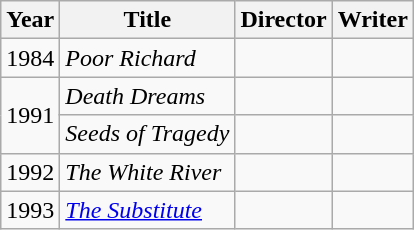<table class="wikitable">
<tr>
<th>Year</th>
<th>Title</th>
<th>Director</th>
<th>Writer</th>
</tr>
<tr>
<td>1984</td>
<td><em>Poor Richard</em></td>
<td></td>
<td></td>
</tr>
<tr>
<td rowspan=2>1991</td>
<td><em>Death Dreams</em></td>
<td></td>
<td></td>
</tr>
<tr>
<td><em>Seeds of Tragedy</em></td>
<td></td>
<td></td>
</tr>
<tr>
<td>1992</td>
<td><em>The White River</em></td>
<td></td>
<td></td>
</tr>
<tr>
<td>1993</td>
<td><em><a href='#'>The Substitute</a></em></td>
<td></td>
<td></td>
</tr>
</table>
